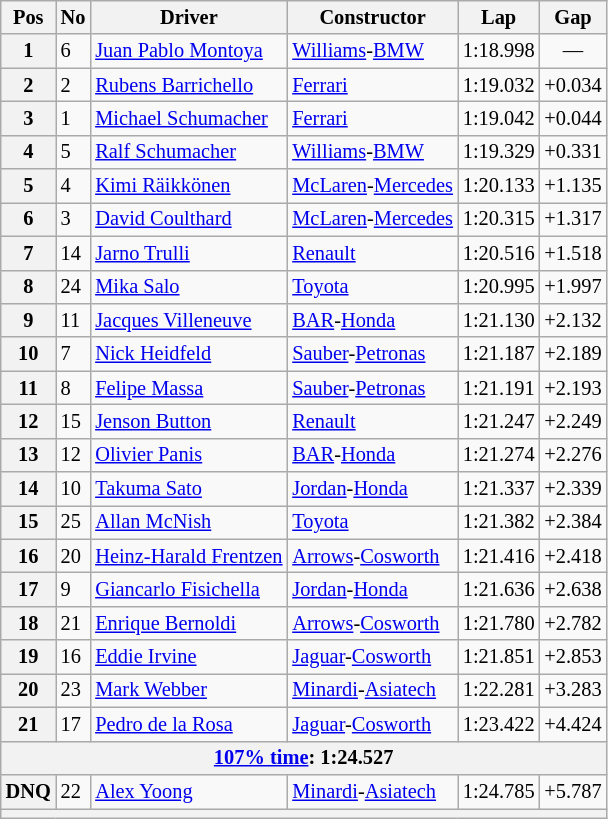<table class="wikitable sortable" style="font-size:85%;">
<tr>
<th>Pos</th>
<th>No</th>
<th>Driver</th>
<th>Constructor</th>
<th>Lap</th>
<th>Gap</th>
</tr>
<tr>
<th>1</th>
<td>6</td>
<td> <a href='#'>Juan Pablo Montoya</a></td>
<td><a href='#'>Williams</a>-<a href='#'>BMW</a></td>
<td>1:18.998</td>
<td align="center">—</td>
</tr>
<tr>
<th>2</th>
<td>2</td>
<td> <a href='#'>Rubens Barrichello</a></td>
<td><a href='#'>Ferrari</a></td>
<td>1:19.032</td>
<td>+0.034</td>
</tr>
<tr>
<th>3</th>
<td>1</td>
<td> <a href='#'>Michael Schumacher</a></td>
<td><a href='#'>Ferrari</a></td>
<td>1:19.042</td>
<td>+0.044</td>
</tr>
<tr>
<th>4</th>
<td>5</td>
<td> <a href='#'>Ralf Schumacher</a></td>
<td><a href='#'>Williams</a>-<a href='#'>BMW</a></td>
<td>1:19.329</td>
<td>+0.331</td>
</tr>
<tr>
<th>5</th>
<td>4</td>
<td> <a href='#'>Kimi Räikkönen</a></td>
<td><a href='#'>McLaren</a>-<a href='#'>Mercedes</a></td>
<td>1:20.133</td>
<td>+1.135</td>
</tr>
<tr>
<th>6</th>
<td>3</td>
<td> <a href='#'>David Coulthard</a></td>
<td><a href='#'>McLaren</a>-<a href='#'>Mercedes</a></td>
<td>1:20.315</td>
<td>+1.317</td>
</tr>
<tr>
<th>7</th>
<td>14</td>
<td> <a href='#'>Jarno Trulli</a></td>
<td><a href='#'>Renault</a></td>
<td>1:20.516</td>
<td>+1.518</td>
</tr>
<tr>
<th>8</th>
<td>24</td>
<td> <a href='#'>Mika Salo</a></td>
<td><a href='#'>Toyota</a></td>
<td>1:20.995</td>
<td>+1.997</td>
</tr>
<tr>
<th>9</th>
<td>11</td>
<td> <a href='#'>Jacques Villeneuve</a></td>
<td><a href='#'>BAR</a>-<a href='#'>Honda</a></td>
<td>1:21.130</td>
<td>+2.132</td>
</tr>
<tr>
<th>10</th>
<td>7</td>
<td> <a href='#'>Nick Heidfeld</a></td>
<td><a href='#'>Sauber</a>-<a href='#'>Petronas</a></td>
<td>1:21.187</td>
<td>+2.189</td>
</tr>
<tr>
<th>11</th>
<td>8</td>
<td> <a href='#'>Felipe Massa</a></td>
<td><a href='#'>Sauber</a>-<a href='#'>Petronas</a></td>
<td>1:21.191</td>
<td>+2.193</td>
</tr>
<tr>
<th>12</th>
<td>15</td>
<td> <a href='#'>Jenson Button</a></td>
<td><a href='#'>Renault</a></td>
<td>1:21.247</td>
<td>+2.249</td>
</tr>
<tr>
<th>13</th>
<td>12</td>
<td> <a href='#'>Olivier Panis</a></td>
<td><a href='#'>BAR</a>-<a href='#'>Honda</a></td>
<td>1:21.274</td>
<td>+2.276</td>
</tr>
<tr>
<th>14</th>
<td>10</td>
<td> <a href='#'>Takuma Sato</a></td>
<td><a href='#'>Jordan</a>-<a href='#'>Honda</a></td>
<td>1:21.337</td>
<td>+2.339</td>
</tr>
<tr>
<th>15</th>
<td>25</td>
<td> <a href='#'>Allan McNish</a></td>
<td><a href='#'>Toyota</a></td>
<td>1:21.382</td>
<td>+2.384</td>
</tr>
<tr>
<th>16</th>
<td>20</td>
<td> <a href='#'>Heinz-Harald Frentzen</a></td>
<td><a href='#'>Arrows</a>-<a href='#'>Cosworth</a></td>
<td>1:21.416</td>
<td>+2.418</td>
</tr>
<tr>
<th>17</th>
<td>9</td>
<td> <a href='#'>Giancarlo Fisichella</a></td>
<td><a href='#'>Jordan</a>-<a href='#'>Honda</a></td>
<td>1:21.636</td>
<td>+2.638</td>
</tr>
<tr>
<th>18</th>
<td>21</td>
<td> <a href='#'>Enrique Bernoldi</a></td>
<td><a href='#'>Arrows</a>-<a href='#'>Cosworth</a></td>
<td>1:21.780</td>
<td>+2.782</td>
</tr>
<tr>
<th>19</th>
<td>16</td>
<td> <a href='#'>Eddie Irvine</a></td>
<td><a href='#'>Jaguar</a>-<a href='#'>Cosworth</a></td>
<td>1:21.851</td>
<td>+2.853</td>
</tr>
<tr>
<th>20</th>
<td>23</td>
<td> <a href='#'>Mark Webber</a></td>
<td><a href='#'>Minardi</a>-<a href='#'>Asiatech</a></td>
<td>1:22.281</td>
<td>+3.283</td>
</tr>
<tr>
<th>21</th>
<td>17</td>
<td> <a href='#'>Pedro de la Rosa</a></td>
<td><a href='#'>Jaguar</a>-<a href='#'>Cosworth</a></td>
<td>1:23.422</td>
<td>+4.424</td>
</tr>
<tr>
<th colspan="6"><a href='#'>107% time</a>: 1:24.527</th>
</tr>
<tr>
<th>DNQ</th>
<td>22</td>
<td> <a href='#'>Alex Yoong</a></td>
<td><a href='#'>Minardi</a>-<a href='#'>Asiatech</a></td>
<td>1:24.785</td>
<td>+5.787</td>
</tr>
<tr>
<th colspan="6"></th>
</tr>
</table>
